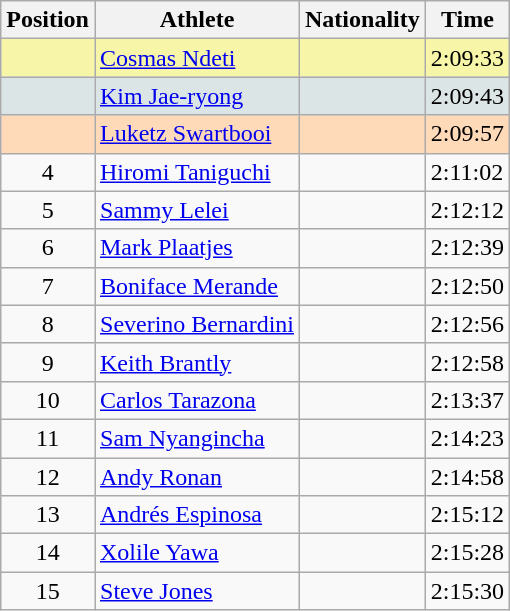<table class="wikitable sortable">
<tr>
<th>Position</th>
<th>Athlete</th>
<th>Nationality</th>
<th>Time</th>
</tr>
<tr bgcolor="#F7F6A8">
<td align=center></td>
<td><a href='#'>Cosmas Ndeti</a></td>
<td></td>
<td>2:09:33</td>
</tr>
<tr bgcolor="#DCE5E5">
<td align=center></td>
<td><a href='#'>Kim Jae-ryong</a></td>
<td></td>
<td>2:09:43</td>
</tr>
<tr bgcolor="#FFDAB9">
<td align=center></td>
<td><a href='#'>Luketz Swartbooi</a></td>
<td></td>
<td>2:09:57</td>
</tr>
<tr>
<td align=center>4</td>
<td><a href='#'>Hiromi Taniguchi</a></td>
<td></td>
<td>2:11:02</td>
</tr>
<tr>
<td align=center>5</td>
<td><a href='#'>Sammy Lelei</a></td>
<td></td>
<td>2:12:12</td>
</tr>
<tr>
<td align=center>6</td>
<td><a href='#'>Mark Plaatjes</a></td>
<td></td>
<td>2:12:39</td>
</tr>
<tr>
<td align=center>7</td>
<td><a href='#'>Boniface Merande</a></td>
<td></td>
<td>2:12:50</td>
</tr>
<tr>
<td align=center>8</td>
<td><a href='#'>Severino Bernardini</a></td>
<td></td>
<td>2:12:56</td>
</tr>
<tr>
<td align=center>9</td>
<td><a href='#'>Keith Brantly</a></td>
<td></td>
<td>2:12:58</td>
</tr>
<tr>
<td align=center>10</td>
<td><a href='#'>Carlos Tarazona</a></td>
<td></td>
<td>2:13:37</td>
</tr>
<tr>
<td align=center>11</td>
<td><a href='#'>Sam Nyangincha</a></td>
<td></td>
<td>2:14:23</td>
</tr>
<tr>
<td align=center>12</td>
<td><a href='#'>Andy Ronan</a></td>
<td></td>
<td>2:14:58</td>
</tr>
<tr>
<td align=center>13</td>
<td><a href='#'>Andrés Espinosa</a></td>
<td></td>
<td>2:15:12</td>
</tr>
<tr>
<td align=center>14</td>
<td><a href='#'>Xolile Yawa</a></td>
<td></td>
<td>2:15:28</td>
</tr>
<tr>
<td align=center>15</td>
<td><a href='#'>Steve Jones</a></td>
<td></td>
<td>2:15:30</td>
</tr>
</table>
